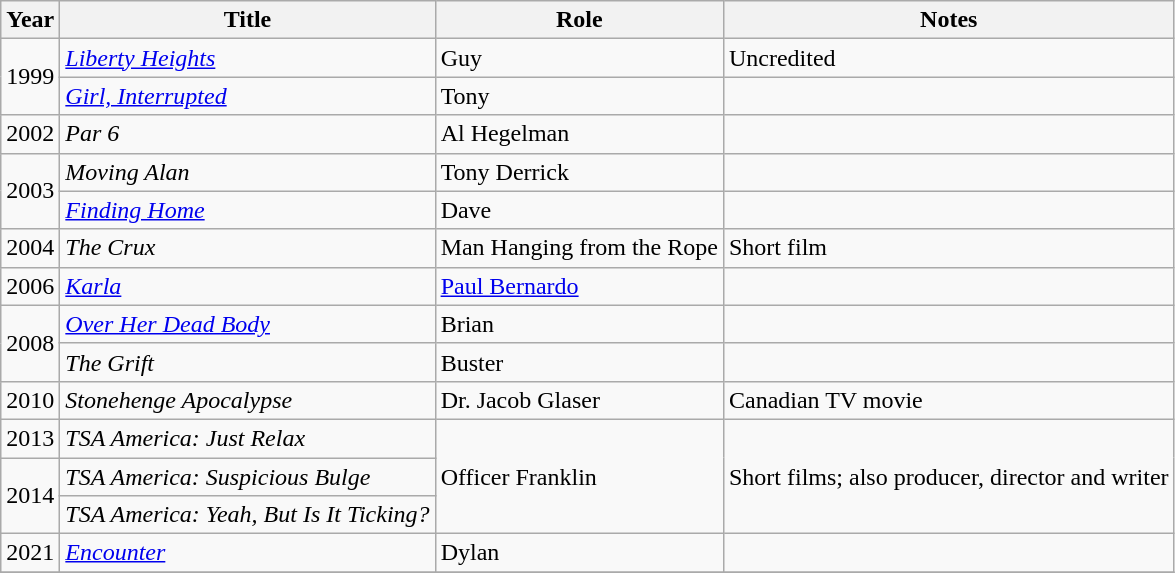<table class="wikitable">
<tr>
<th>Year</th>
<th>Title</th>
<th>Role</th>
<th>Notes</th>
</tr>
<tr>
<td rowspan=2>1999</td>
<td><em><a href='#'>Liberty Heights</a></em></td>
<td>Guy</td>
<td>Uncredited</td>
</tr>
<tr>
<td><em><a href='#'>Girl, Interrupted</a></em></td>
<td>Tony</td>
<td></td>
</tr>
<tr>
<td>2002</td>
<td><em>Par 6</em></td>
<td>Al Hegelman</td>
<td></td>
</tr>
<tr>
<td rowspan=2>2003</td>
<td><em>Moving Alan</em></td>
<td>Tony Derrick</td>
<td></td>
</tr>
<tr>
<td><em><a href='#'>Finding Home</a></em></td>
<td>Dave</td>
<td></td>
</tr>
<tr>
<td>2004</td>
<td><em>The Crux</em></td>
<td>Man Hanging from the Rope</td>
<td>Short film</td>
</tr>
<tr>
<td>2006</td>
<td><em><a href='#'>Karla</a></em></td>
<td><a href='#'>Paul Bernardo</a></td>
<td></td>
</tr>
<tr>
<td rowspan=2>2008</td>
<td><em><a href='#'>Over Her Dead Body</a></em></td>
<td>Brian</td>
<td></td>
</tr>
<tr>
<td><em>The Grift</em></td>
<td>Buster</td>
<td></td>
</tr>
<tr>
<td>2010</td>
<td><em>Stonehenge Apocalypse</em></td>
<td>Dr. Jacob Glaser</td>
<td>Canadian TV movie</td>
</tr>
<tr>
<td>2013</td>
<td><em>TSA America: Just Relax</em></td>
<td rowspan=3>Officer Franklin</td>
<td rowspan=3>Short films; also producer, director and writer</td>
</tr>
<tr>
<td rowspan=2>2014</td>
<td><em>TSA America: Suspicious Bulge</em></td>
</tr>
<tr>
<td><em>TSA America: Yeah, But Is It Ticking?</em></td>
</tr>
<tr>
<td>2021</td>
<td><em><a href='#'>Encounter</a></em></td>
<td>Dylan</td>
<td></td>
</tr>
<tr>
</tr>
</table>
